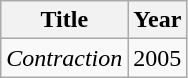<table class="wikitable">
<tr>
<th>Title</th>
<th>Year</th>
</tr>
<tr>
<td><em>Contraction</em></td>
<td>2005</td>
</tr>
</table>
